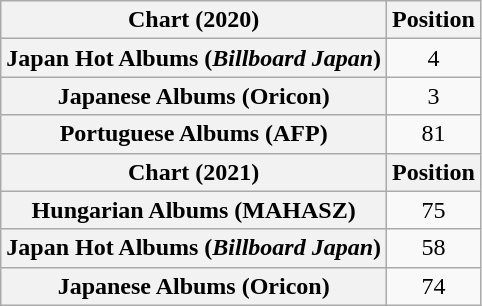<table class="wikitable sortable plainrowheaders" style="text-align:center">
<tr>
<th scope="col">Chart (2020)</th>
<th scope="col">Position</th>
</tr>
<tr>
<th scope="row">Japan Hot Albums (<em>Billboard Japan</em>)</th>
<td>4</td>
</tr>
<tr>
<th scope="row">Japanese Albums (Oricon)</th>
<td>3</td>
</tr>
<tr>
<th scope="row">Portuguese Albums (AFP)</th>
<td>81</td>
</tr>
<tr>
<th scope="col">Chart (2021)</th>
<th scope="col">Position</th>
</tr>
<tr>
<th scope="row">Hungarian Albums (MAHASZ)</th>
<td>75</td>
</tr>
<tr>
<th scope="row">Japan Hot Albums (<em>Billboard Japan</em>)</th>
<td>58</td>
</tr>
<tr>
<th scope="row">Japanese Albums (Oricon)</th>
<td>74</td>
</tr>
</table>
